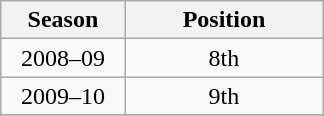<table class="wikitable" style="text-align:center;margin-left:1em;float:right">
<tr>
<th width="75">Season</th>
<th width="125">Position</th>
</tr>
<tr>
<td align="center">2008–09</td>
<td>8th</td>
</tr>
<tr>
<td align="center">2009–10</td>
<td>9th</td>
</tr>
<tr>
</tr>
</table>
